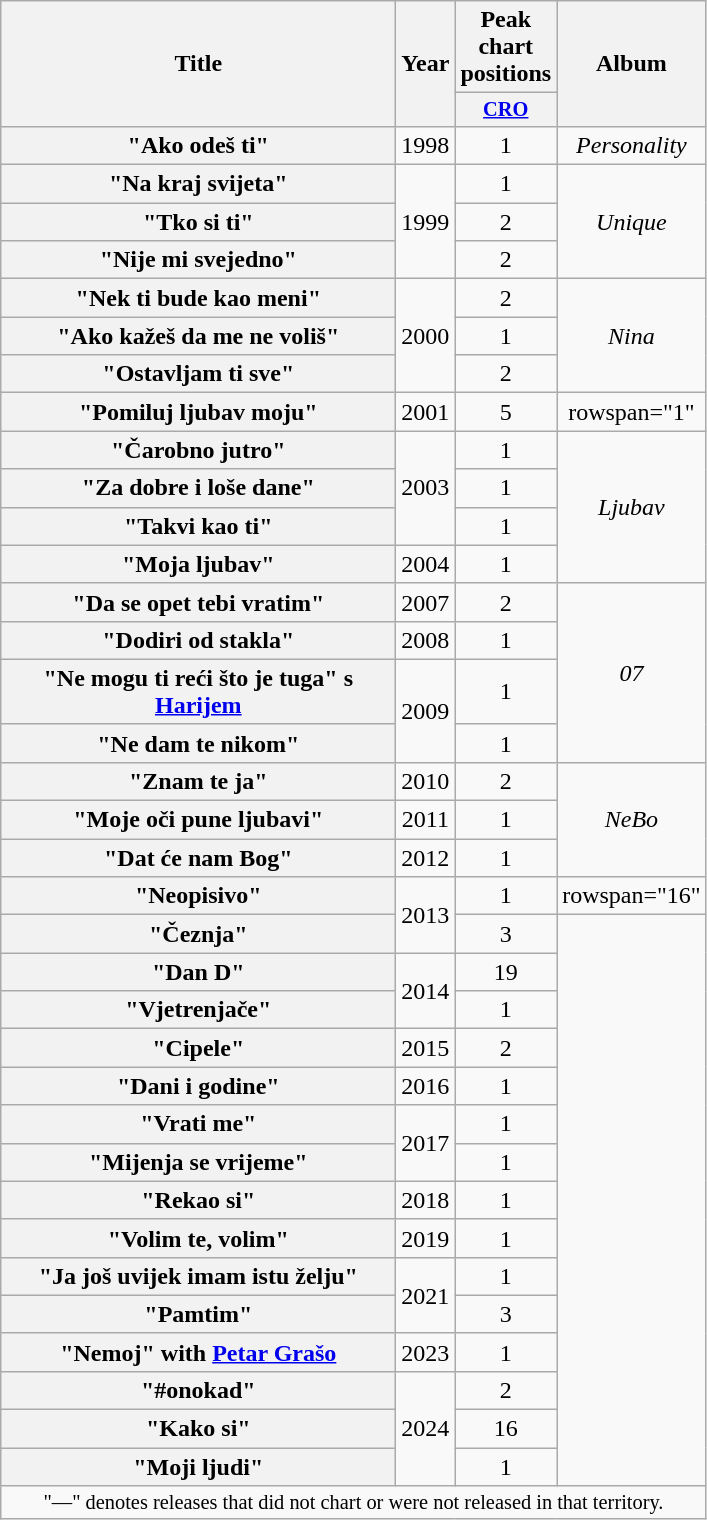<table class="wikitable plainrowheaders" style="text-align:center;">
<tr>
<th scope="col" rowspan="2" style="width:16em;">Title</th>
<th scope="col" rowspan="2" style="width:1em;">Year</th>
<th scope="col" colspan="1">Peak chart positions</th>
<th scope="col" rowspan="2">Album</th>
</tr>
<tr>
<th scope="col" style="width:3em;font-size:85%;"><a href='#'>CRO</a><br></th>
</tr>
<tr>
<th scope="row">"Ako odeš ti"</th>
<td rowspan="1">1998</td>
<td>1</td>
<td rowspan="1"><em>Personality</em></td>
</tr>
<tr>
<th scope="row">"Na kraj svijeta"</th>
<td rowspan="3">1999</td>
<td>1</td>
<td rowspan="3"><em>Unique</em></td>
</tr>
<tr>
<th scope="row">"Tko si ti"</th>
<td>2</td>
</tr>
<tr>
<th scope="row">"Nije mi svejedno"</th>
<td>2</td>
</tr>
<tr>
<th scope="row">"Nek ti bude kao meni"</th>
<td rowspan="3">2000</td>
<td>2</td>
<td rowspan="3"><em>Nina</em></td>
</tr>
<tr>
<th scope="row">"Ako kažeš da me ne voliš"</th>
<td>1</td>
</tr>
<tr>
<th scope="row">"Ostavljam ti sve"</th>
<td>2</td>
</tr>
<tr>
<th scope="row">"Pomiluj ljubav moju"</th>
<td>2001</td>
<td>5</td>
<td>rowspan="1" </td>
</tr>
<tr>
<th scope="row">"Čarobno jutro"</th>
<td rowspan="3">2003</td>
<td>1</td>
<td rowspan="4"><em>Ljubav</em></td>
</tr>
<tr>
<th scope="row">"Za dobre i loše dane"</th>
<td>1</td>
</tr>
<tr>
<th scope="row">"Takvi kao ti"</th>
<td>1</td>
</tr>
<tr>
<th scope="row">"Moja ljubav"</th>
<td>2004</td>
<td>1</td>
</tr>
<tr>
<th scope="row">"Da se opet tebi vratim"</th>
<td rowspan="1">2007</td>
<td>2</td>
<td rowspan="4"><em>07</em></td>
</tr>
<tr>
<th scope="row">"Dodiri od stakla"</th>
<td rowspan="1">2008</td>
<td>1</td>
</tr>
<tr>
<th scope="row">"Ne mogu ti reći što je tuga" s <a href='#'>Harijem</a></th>
<td rowspan="2">2009</td>
<td>1</td>
</tr>
<tr>
<th scope="row">"Ne dam te nikom"</th>
<td>1</td>
</tr>
<tr>
<th scope="row">"Znam te ja"</th>
<td rowspan="1">2010</td>
<td>2</td>
<td rowspan="3"><em>NeBo</em></td>
</tr>
<tr>
<th scope="row">"Moje oči pune ljubavi"</th>
<td rowspan="1">2011</td>
<td>1</td>
</tr>
<tr>
<th scope="row">"Dat će nam Bog"</th>
<td rowspan="1">2012</td>
<td>1</td>
</tr>
<tr>
<th scope="row">"Neopisivo"</th>
<td rowspan="2">2013</td>
<td>1</td>
<td>rowspan="16" </td>
</tr>
<tr>
<th scope="row">"Čeznja"</th>
<td>3</td>
</tr>
<tr>
<th scope="row">"Dan D"</th>
<td rowspan="2">2014</td>
<td>19</td>
</tr>
<tr>
<th scope="row">"Vjetrenjače"</th>
<td>1</td>
</tr>
<tr>
<th scope="row">"Cipele"</th>
<td>2015</td>
<td>2</td>
</tr>
<tr>
<th scope="row">"Dani i godine"</th>
<td rowspan="1">2016</td>
<td>1</td>
</tr>
<tr>
<th scope="row">"Vrati me"</th>
<td rowspan="2">2017</td>
<td>1</td>
</tr>
<tr>
<th scope="row">"Mijenja se vrijeme"</th>
<td>1</td>
</tr>
<tr>
<th scope="row">"Rekao si"</th>
<td rowspan="1">2018</td>
<td>1</td>
</tr>
<tr>
<th scope="row">"Volim te, volim"</th>
<td rowspan="1">2019</td>
<td>1</td>
</tr>
<tr>
<th scope="row">"Ja još uvijek imam istu želju"</th>
<td rowspan="2">2021</td>
<td>1</td>
</tr>
<tr>
<th scope="row">"Pamtim"</th>
<td>3</td>
</tr>
<tr>
<th scope="row">"Nemoj" with <a href='#'>Petar Grašo</a></th>
<td rowspan="1">2023</td>
<td>1</td>
</tr>
<tr>
<th scope="row">"#onokad"</th>
<td rowspan="3">2024</td>
<td>2</td>
</tr>
<tr>
<th scope="row">"Kako si"</th>
<td>16</td>
</tr>
<tr>
<th scope="row">"Moji ljudi"</th>
<td>1</td>
</tr>
<tr>
<td colspan="22" style="text-align:center; font-size:85%;">"—" denotes releases that did not chart or were not released in that territory.</td>
</tr>
</table>
